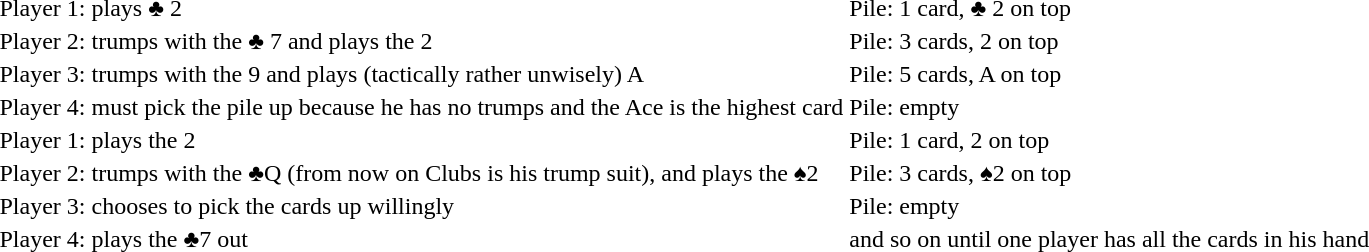<table>
<tr>
<td>Player 1: plays ♣ 2</td>
<td>Pile: 1 card, ♣ 2 on top</td>
</tr>
<tr>
<td>Player 2: trumps with the ♣ 7 and plays the 2</td>
<td>Pile: 3 cards,  2 on top</td>
</tr>
<tr>
<td>Player 3: trumps with the 9 and plays (tactically rather unwisely) A</td>
<td>Pile: 5 cards, A on top</td>
</tr>
<tr>
<td>Player 4: must pick the pile up because he has no trumps and the Ace is the highest card</td>
<td>Pile: empty</td>
</tr>
<tr>
<td>Player 1: plays the 2</td>
<td>Pile: 1 card, 2 on top</td>
</tr>
<tr>
<td>Player 2: trumps with the ♣Q (from now on Clubs is his trump suit), and plays the ♠2</td>
<td>Pile: 3 cards, ♠2 on top</td>
</tr>
<tr>
<td>Player 3: chooses to pick the cards up willingly</td>
<td>Pile: empty</td>
</tr>
<tr>
<td>Player 4: plays the ♣7 out</td>
<td>and so on until one player has all the cards in his hand</td>
</tr>
<tr>
</tr>
</table>
